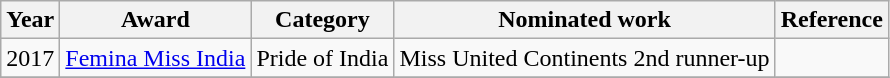<table class="wikitable">
<tr>
<th>Year</th>
<th>Award</th>
<th>Category</th>
<th>Nominated work</th>
<th>Reference</th>
</tr>
<tr>
<td>2017</td>
<td><a href='#'>Femina Miss India</a></td>
<td>Pride of India</td>
<td>Miss United Continents 2nd runner-up</td>
<td></td>
</tr>
<tr>
</tr>
</table>
